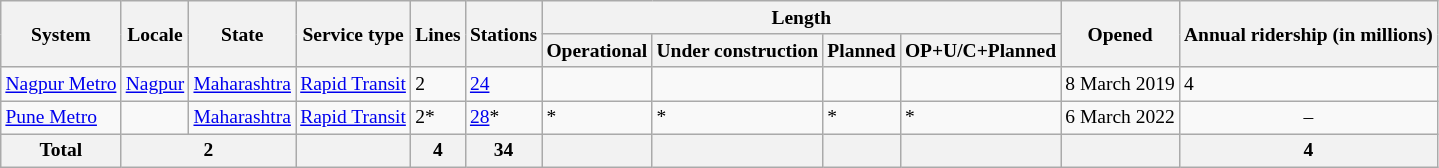<table class = "wikitable sortable" style="font-size:small">
<tr>
<th rowspan="2">System</th>
<th rowspan="2">Locale</th>
<th rowspan="2">State</th>
<th rowspan="2">Service type</th>
<th rowspan="2">Lines</th>
<th rowspan="2">Stations</th>
<th colspan="4">Length</th>
<th rowspan="2">Opened</th>
<th rowspan="2">Annual ridership (in millions)</th>
</tr>
<tr>
<th>Operational</th>
<th>Under construction</th>
<th>Planned</th>
<th>OP+U/C+Planned</th>
</tr>
<tr>
<td><a href='#'>Nagpur Metro</a></td>
<td><a href='#'>Nagpur</a></td>
<td><a href='#'>Maharashtra</a></td>
<td><a href='#'>Rapid Transit</a></td>
<td>2</td>
<td><a href='#'>24</a></td>
<td></td>
<td></td>
<td></td>
<td></td>
<td>8 March 2019</td>
<td>4</td>
</tr>
<tr>
<td><a href='#'>Pune Metro</a></td>
<td></td>
<td><a href='#'>Maharashtra</a></td>
<td><a href='#'>Rapid Transit</a></td>
<td>2*</td>
<td><a href='#'>28</a>*</td>
<td>*</td>
<td>*</td>
<td>*</td>
<td>*</td>
<td>6 March 2022</td>
<td style="text-align:center">–</td>
</tr>
<tr>
<th>Total</th>
<th colspan="2">2</th>
<th></th>
<th>4</th>
<th>34</th>
<th></th>
<th></th>
<th></th>
<th></th>
<th colspan="1"></th>
<th>4</th>
</tr>
</table>
